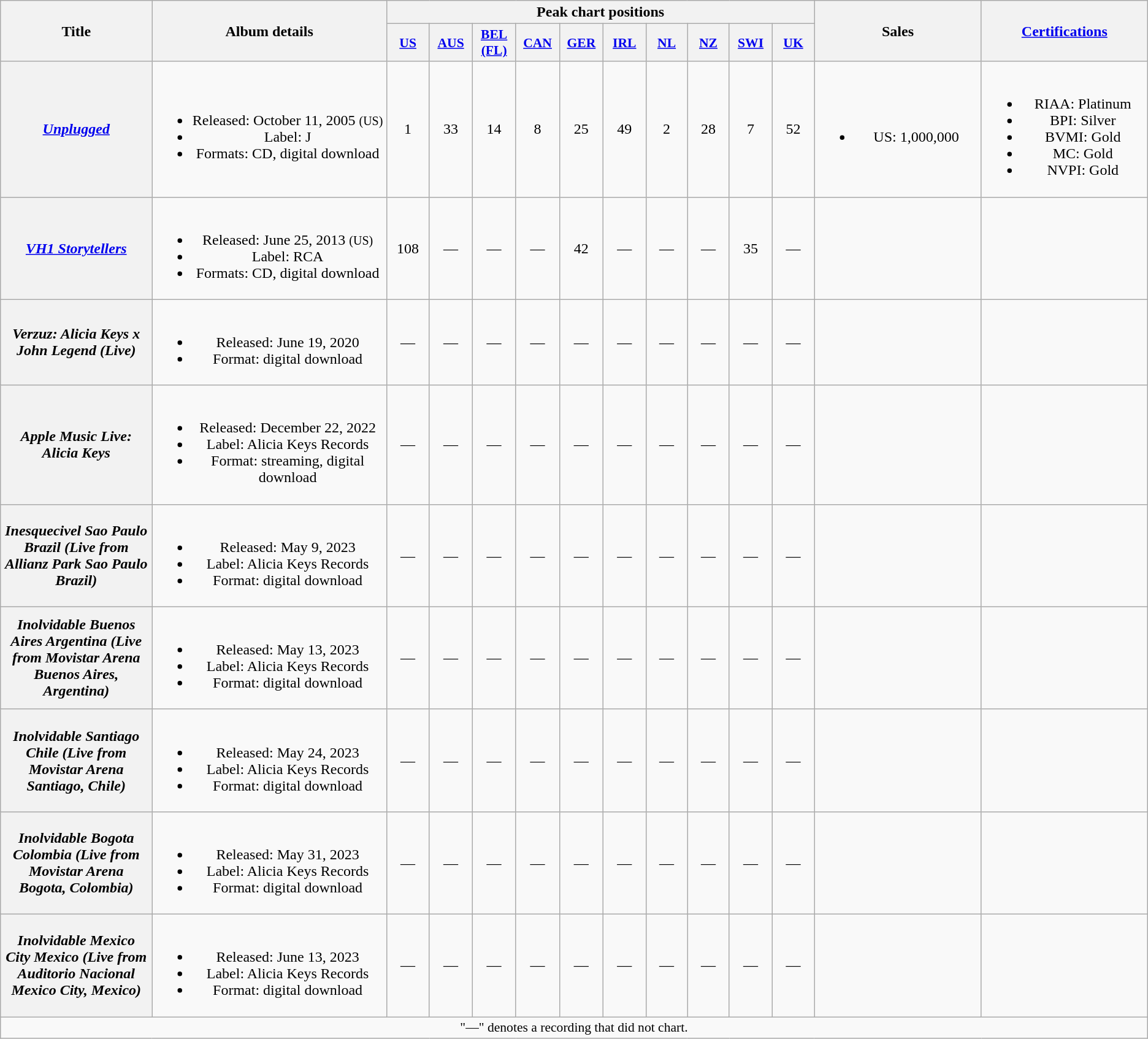<table class="wikitable plainrowheaders" style="text-align:center;" border="1">
<tr>
<th scope="col" rowspan="2" style="width:11em;">Title</th>
<th scope="col" rowspan="2" style="width:17em;">Album details</th>
<th scope="col" colspan="10">Peak chart positions</th>
<th scope="col" rowspan="2" style="width:12em;">Sales</th>
<th scope="col" rowspan="2" style="width:12em;"><a href='#'>Certifications</a></th>
</tr>
<tr>
<th scope="col" style="width:3em;font-size:90%;"><a href='#'>US</a><br></th>
<th scope="col" style="width:3em;font-size:90%;"><a href='#'>AUS</a><br></th>
<th scope="col" style="width:3em;font-size:90%;"><a href='#'>BEL<br>(FL)</a><br></th>
<th scope="col" style="width:3em;font-size:90%;"><a href='#'>CAN</a><br></th>
<th scope="col" style="width:3em;font-size:90%;"><a href='#'>GER</a><br></th>
<th scope="col" style="width:3em;font-size:90%;"><a href='#'>IRL</a><br></th>
<th scope="col" style="width:3em;font-size:90%;"><a href='#'>NL</a><br></th>
<th scope="col" style="width:3em;font-size:90%;"><a href='#'>NZ</a><br></th>
<th scope="col" style="width:3em;font-size:90%;"><a href='#'>SWI</a><br></th>
<th scope="col" style="width:3em;font-size:90%;"><a href='#'>UK</a><br></th>
</tr>
<tr>
<th scope="row"><em><a href='#'>Unplugged</a></em></th>
<td><br><ul><li>Released: October 11, 2005 <small>(US)</small></li><li>Label: J</li><li>Formats: CD, digital download</li></ul></td>
<td>1</td>
<td>33</td>
<td>14</td>
<td>8</td>
<td>25</td>
<td>49</td>
<td>2</td>
<td>28</td>
<td>7</td>
<td>52</td>
<td><br><ul><li>US: 1,000,000</li></ul></td>
<td><br><ul><li>RIAA: Platinum</li><li>BPI: Silver</li><li>BVMI: Gold</li><li>MC: Gold</li><li>NVPI: Gold</li></ul></td>
</tr>
<tr>
<th scope="row"><em><a href='#'>VH1 Storytellers</a></em></th>
<td><br><ul><li>Released: June 25, 2013 <small>(US)</small></li><li>Label: RCA</li><li>Formats: CD, digital download</li></ul></td>
<td>108</td>
<td>—</td>
<td>—</td>
<td>—</td>
<td>42</td>
<td>—</td>
<td>—</td>
<td>—</td>
<td>35</td>
<td>—</td>
<td></td>
<td></td>
</tr>
<tr>
<th scope="row"><em>Verzuz: Alicia Keys x John Legend (Live)</em></th>
<td><br><ul><li>Released: June 19, 2020</li><li>Format: digital download</li></ul></td>
<td>—</td>
<td>—</td>
<td>—</td>
<td>—</td>
<td>—</td>
<td>—</td>
<td>—</td>
<td>—</td>
<td>—</td>
<td>—</td>
<td></td>
<td></td>
</tr>
<tr>
<th scope="row"><em>Apple Music Live: Alicia Keys</em></th>
<td><br><ul><li>Released: December 22, 2022</li><li>Label: Alicia Keys Records</li><li>Format: streaming, digital download</li></ul></td>
<td>—</td>
<td>—</td>
<td>—</td>
<td>—</td>
<td>—</td>
<td>—</td>
<td>—</td>
<td>—</td>
<td>—</td>
<td>—</td>
<td></td>
<td></td>
</tr>
<tr>
<th scope="row"><em>Inesquecivel Sao Paulo Brazil (Live from Allianz Park Sao Paulo Brazil)</em></th>
<td><br><ul><li>Released: May 9, 2023</li><li>Label: Alicia Keys Records</li><li>Format: digital download</li></ul></td>
<td>—</td>
<td>—</td>
<td>—</td>
<td>—</td>
<td>—</td>
<td>—</td>
<td>—</td>
<td>—</td>
<td>—</td>
<td>—</td>
<td></td>
<td></td>
</tr>
<tr>
<th scope="row"><em>Inolvidable Buenos Aires Argentina (Live from Movistar Arena Buenos Aires, Argentina)</em></th>
<td><br><ul><li>Released: May 13, 2023</li><li>Label: Alicia Keys Records</li><li>Format: digital download</li></ul></td>
<td>—</td>
<td>—</td>
<td>—</td>
<td>—</td>
<td>—</td>
<td>—</td>
<td>—</td>
<td>—</td>
<td>—</td>
<td>—</td>
<td></td>
<td></td>
</tr>
<tr>
<th scope="row"><em>Inolvidable Santiago Chile (Live from Movistar Arena Santiago, Chile)</em></th>
<td><br><ul><li>Released: May 24, 2023</li><li>Label: Alicia Keys Records</li><li>Format: digital download</li></ul></td>
<td>—</td>
<td>—</td>
<td>—</td>
<td>—</td>
<td>—</td>
<td>—</td>
<td>—</td>
<td>—</td>
<td>—</td>
<td>—</td>
<td></td>
<td></td>
</tr>
<tr>
<th scope="row"><em>Inolvidable Bogota Colombia (Live from Movistar Arena Bogota, Colombia)</em></th>
<td><br><ul><li>Released: May 31, 2023</li><li>Label: Alicia Keys Records</li><li>Format: digital download</li></ul></td>
<td>—</td>
<td>—</td>
<td>—</td>
<td>—</td>
<td>—</td>
<td>—</td>
<td>—</td>
<td>—</td>
<td>—</td>
<td>—</td>
<td></td>
<td></td>
</tr>
<tr>
<th scope="row"><em>Inolvidable Mexico City Mexico (Live from Auditorio Nacional Mexico City, Mexico)</em></th>
<td><br><ul><li>Released: June 13, 2023</li><li>Label: Alicia Keys Records</li><li>Format: digital download</li></ul></td>
<td>—</td>
<td>—</td>
<td>—</td>
<td>—</td>
<td>—</td>
<td>—</td>
<td>—</td>
<td>—</td>
<td>—</td>
<td>—</td>
<td></td>
<td></td>
</tr>
<tr>
<td colspan="14" style="font-size:90%">"—" denotes a recording that did not chart.</td>
</tr>
</table>
